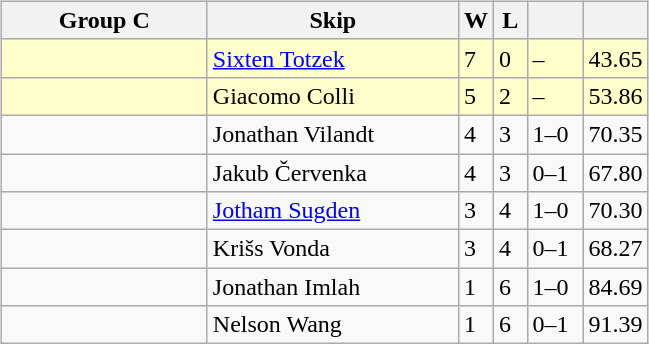<table table>
<tr>
<td valign=top width=10%><br><table class="wikitable">
<tr>
<th width=130>Group C</th>
<th width=160>Skip</th>
<th width=15>W</th>
<th width=15>L</th>
<th width=30></th>
<th width=15></th>
</tr>
<tr bgcolor=#ffffcc>
<td></td>
<td><a href='#'>Sixten Totzek</a></td>
<td>7</td>
<td>0</td>
<td>–</td>
<td>43.65</td>
</tr>
<tr bgcolor=#ffffcc>
<td></td>
<td>Giacomo Colli</td>
<td>5</td>
<td>2</td>
<td>–</td>
<td>53.86</td>
</tr>
<tr>
<td></td>
<td>Jonathan Vilandt</td>
<td>4</td>
<td>3</td>
<td>1–0</td>
<td>70.35</td>
</tr>
<tr>
<td></td>
<td>Jakub Červenka</td>
<td>4</td>
<td>3</td>
<td>0–1</td>
<td>67.80</td>
</tr>
<tr>
<td></td>
<td><a href='#'>Jotham Sugden</a></td>
<td>3</td>
<td>4</td>
<td>1–0</td>
<td>70.30</td>
</tr>
<tr>
<td></td>
<td>Krišs Vonda</td>
<td>3</td>
<td>4</td>
<td>0–1</td>
<td>68.27</td>
</tr>
<tr>
<td></td>
<td>Jonathan Imlah</td>
<td>1</td>
<td>6</td>
<td>1–0</td>
<td>84.69</td>
</tr>
<tr>
<td></td>
<td>Nelson Wang</td>
<td>1</td>
<td>6</td>
<td>0–1</td>
<td>91.39</td>
</tr>
</table>
</td>
</tr>
</table>
